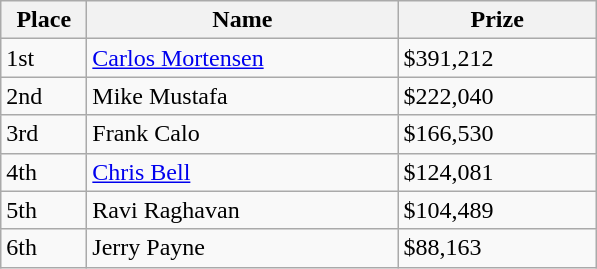<table class="wikitable">
<tr>
<th width="50">Place</th>
<th width="200">Name</th>
<th width="125">Prize</th>
</tr>
<tr>
<td>1st</td>
<td><a href='#'>Carlos Mortensen</a></td>
<td>$391,212</td>
</tr>
<tr>
<td>2nd</td>
<td>Mike Mustafa</td>
<td>$222,040</td>
</tr>
<tr>
<td>3rd</td>
<td>Frank Calo</td>
<td>$166,530</td>
</tr>
<tr>
<td>4th</td>
<td><a href='#'>Chris Bell</a></td>
<td>$124,081</td>
</tr>
<tr>
<td>5th</td>
<td>Ravi Raghavan</td>
<td>$104,489</td>
</tr>
<tr>
<td>6th</td>
<td>Jerry Payne</td>
<td>$88,163</td>
</tr>
</table>
